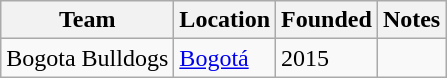<table class="wikitable">
<tr>
<th>Team</th>
<th>Location</th>
<th>Founded</th>
<th>Notes</th>
</tr>
<tr>
<td>Bogota Bulldogs</td>
<td><a href='#'>Bogotá</a></td>
<td>2015</td>
<td></td>
</tr>
</table>
